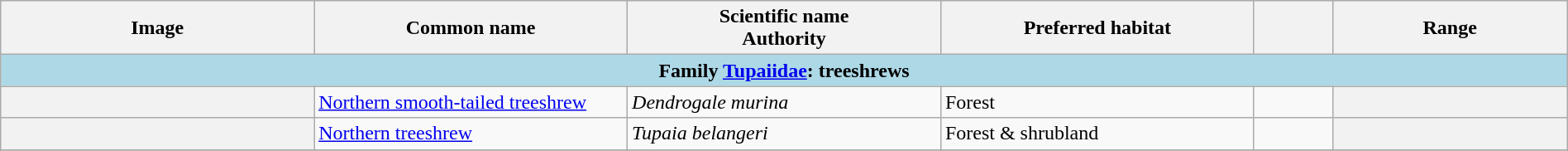<table width=100% class="wikitable unsortable plainrowheaders">
<tr>
<th width="20%" style="text-align: center;">Image</th>
<th width="20%">Common name</th>
<th width="20%">Scientific name<br>Authority</th>
<th width="20%">Preferred habitat</th>
<th width="5%"></th>
<th width="15%">Range</th>
</tr>
<tr>
<td style="text-align:center;background:lightblue;" colspan=6><strong>Family <a href='#'>Tupaiidae</a>: treeshrews</strong></td>
</tr>
<tr>
<th style="text-align: center;"></th>
<td><a href='#'>Northern smooth-tailed treeshrew</a></td>
<td><em>Dendrogale murina</em><br></td>
<td>Forest</td>
<td><br></td>
<th style="text-align: center;"></th>
</tr>
<tr>
<th style="text-align: center;"></th>
<td><a href='#'>Northern treeshrew</a></td>
<td><em>Tupaia belangeri</em><br></td>
<td>Forest & shrubland</td>
<td><br></td>
<th style="text-align: center;"></th>
</tr>
<tr>
</tr>
</table>
